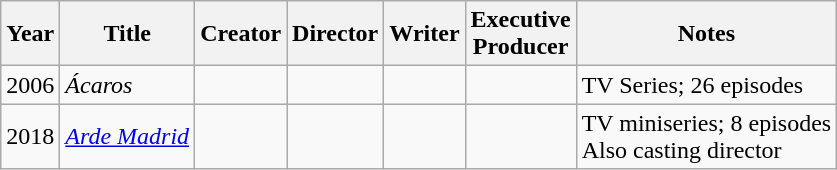<table class="wikitable sortable">
<tr>
<th>Year</th>
<th>Title</th>
<th>Creator</th>
<th>Director</th>
<th>Writer</th>
<th>Executive<br>Producer</th>
<th>Notes</th>
</tr>
<tr>
<td>2006</td>
<td><em>Ácaros</em></td>
<td></td>
<td></td>
<td></td>
<td></td>
<td>TV Series; 26 episodes</td>
</tr>
<tr>
<td>2018</td>
<td><em><a href='#'>Arde Madrid</a></em></td>
<td></td>
<td></td>
<td></td>
<td></td>
<td>TV miniseries; 8 episodes<br>Also casting director</td>
</tr>
</table>
